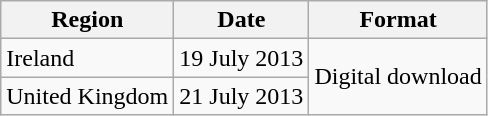<table class="wikitable">
<tr>
<th>Region</th>
<th>Date</th>
<th>Format</th>
</tr>
<tr>
<td>Ireland</td>
<td>19 July 2013</td>
<td rowspan="2">Digital download</td>
</tr>
<tr>
<td>United Kingdom</td>
<td>21 July 2013</td>
</tr>
</table>
